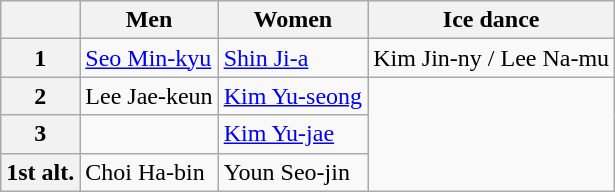<table class="wikitable">
<tr>
<th></th>
<th>Men</th>
<th>Women</th>
<th>Ice dance</th>
</tr>
<tr>
<th>1</th>
<td><a href='#'>Seo Min-kyu</a></td>
<td><a href='#'>Shin Ji-a</a></td>
<td>Kim Jin-ny / Lee Na-mu</td>
</tr>
<tr>
<th>2</th>
<td>Lee Jae-keun</td>
<td><a href='#'>Kim Yu-seong</a></td>
<td rowspan=3></td>
</tr>
<tr>
<th>3</th>
<td></td>
<td><a href='#'>Kim Yu-jae</a></td>
</tr>
<tr>
<th>1st alt.</th>
<td>Choi Ha-bin</td>
<td>Youn Seo-jin</td>
</tr>
</table>
